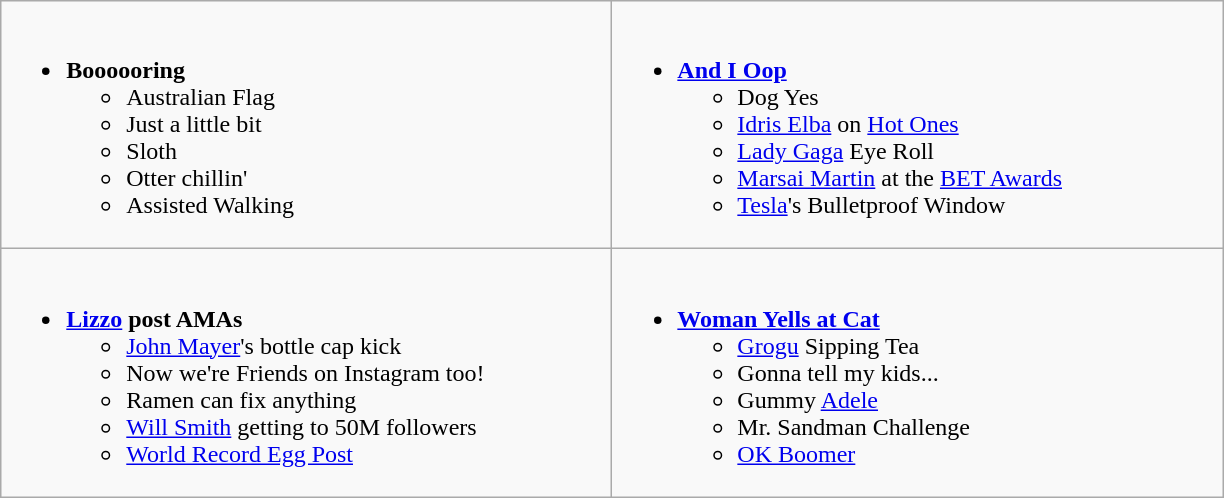<table class="wikitable">
<tr>
<td valign="top" width="400px"><br><ul><li><strong>Boooooring</strong><ul><li>Australian Flag</li><li>Just a little bit</li><li>Sloth</li><li>Otter chillin'</li><li>Assisted Walking</li></ul></li></ul></td>
<td valign="top" width="400px"><br><ul><li><strong><a href='#'>And I Oop</a></strong><ul><li>Dog Yes</li><li><a href='#'>Idris Elba</a> on <a href='#'>Hot Ones</a></li><li><a href='#'>Lady Gaga</a> Eye Roll</li><li><a href='#'>Marsai Martin</a> at the <a href='#'>BET Awards</a></li><li><a href='#'>Tesla</a>'s Bulletproof Window</li></ul></li></ul></td>
</tr>
<tr>
<td valign="top" width="400px"><br><ul><li><strong><a href='#'>Lizzo</a> post AMAs</strong><ul><li><a href='#'>John Mayer</a>'s bottle cap kick</li><li>Now we're Friends on Instagram too!</li><li>Ramen can fix anything</li><li><a href='#'>Will Smith</a> getting to 50M followers</li><li><a href='#'>World Record Egg Post</a></li></ul></li></ul></td>
<td valign="top" width="400px"><br><ul><li><strong><a href='#'>Woman Yells at Cat</a></strong><ul><li><a href='#'>Grogu</a> Sipping Tea</li><li>Gonna tell my kids...</li><li>Gummy <a href='#'>Adele</a></li><li>Mr. Sandman Challenge</li><li><a href='#'>OK Boomer</a></li></ul></li></ul></td>
</tr>
</table>
